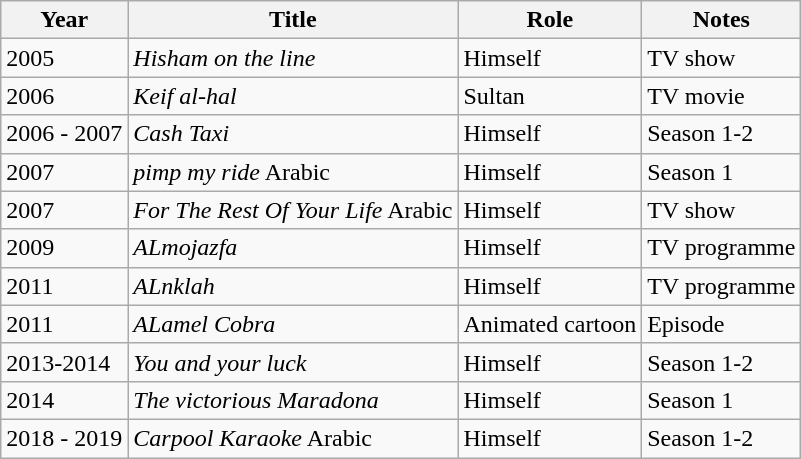<table class="wikitable">
<tr>
<th>Year</th>
<th>Title</th>
<th>Role</th>
<th>Notes</th>
</tr>
<tr>
<td>2005</td>
<td><em>Hisham on the line</em></td>
<td>Himself</td>
<td>TV show</td>
</tr>
<tr>
<td>2006</td>
<td><em>Keif al-hal</em> </td>
<td>Sultan</td>
<td>TV movie</td>
</tr>
<tr>
<td>2006 - 2007</td>
<td><em>Cash Taxi</em></td>
<td>Himself</td>
<td>Season 1-2</td>
</tr>
<tr>
<td>2007</td>
<td><em>pimp my ride</em> Arabic </td>
<td>Himself</td>
<td>Season 1</td>
</tr>
<tr>
<td>2007</td>
<td><em>For The Rest Of Your Life</em> Arabic</td>
<td>Himself</td>
<td>TV show</td>
</tr>
<tr>
<td>2009</td>
<td><em>ALmojazfa</em></td>
<td>Himself</td>
<td>TV programme</td>
</tr>
<tr>
<td>2011</td>
<td><em>ALnklah</em></td>
<td>Himself</td>
<td>TV programme</td>
</tr>
<tr>
<td>2011</td>
<td><em>ALamel Cobra</em></td>
<td>Animated cartoon</td>
<td>Episode</td>
</tr>
<tr>
<td>2013-2014</td>
<td><em>You and your luck</em></td>
<td>Himself</td>
<td>Season 1-2</td>
</tr>
<tr>
<td>2014</td>
<td><em>The victorious Maradona</em> </td>
<td>Himself</td>
<td>Season 1</td>
</tr>
<tr>
<td>2018 - 2019</td>
<td><em> Carpool Karaoke</em> Arabic </td>
<td>Himself</td>
<td>Season 1-2</td>
</tr>
</table>
